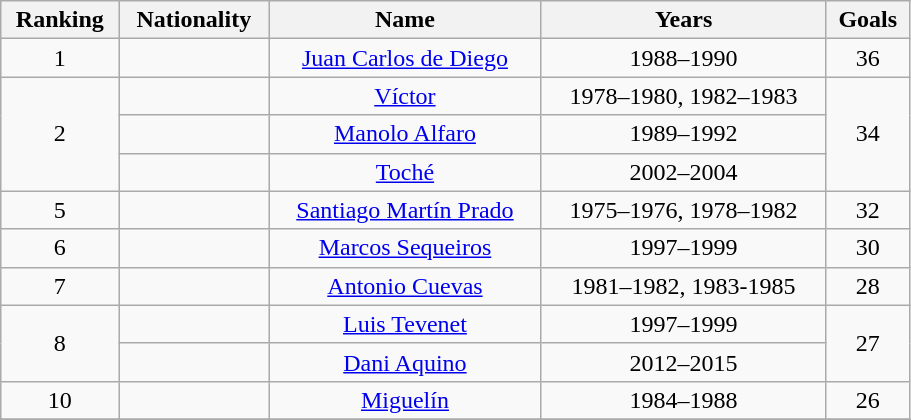<table class="wikitable sortable" style=text-align:center;width:48%>
<tr>
<th>Ranking</th>
<th>Nationality</th>
<th>Name</th>
<th>Years</th>
<th>Goals</th>
</tr>
<tr>
<td>1</td>
<td align="left"></td>
<td><a href='#'>Juan Carlos de Diego</a></td>
<td>1988–1990</td>
<td>36</td>
</tr>
<tr>
<td rowspan=3>2</td>
<td align="left"></td>
<td><a href='#'>Víctor</a></td>
<td>1978–1980, 1982–1983</td>
<td rowspan=3>34</td>
</tr>
<tr>
<td align="left"></td>
<td><a href='#'>Manolo Alfaro</a></td>
<td>1989–1992</td>
</tr>
<tr>
<td align="left"></td>
<td><a href='#'>Toché</a></td>
<td>2002–2004</td>
</tr>
<tr>
<td>5</td>
<td align="left"></td>
<td><a href='#'>Santiago Martín Prado</a></td>
<td>1975–1976, 1978–1982</td>
<td>32</td>
</tr>
<tr>
<td>6</td>
<td align="left"></td>
<td><a href='#'>Marcos Sequeiros</a></td>
<td>1997–1999</td>
<td>30</td>
</tr>
<tr>
<td>7</td>
<td align="left"></td>
<td><a href='#'>Antonio Cuevas</a></td>
<td>1981–1982, 1983-1985</td>
<td>28</td>
</tr>
<tr>
<td rowspan=2>8</td>
<td align="left"></td>
<td><a href='#'>Luis Tevenet</a></td>
<td>1997–1999</td>
<td rowspan=2>27</td>
</tr>
<tr>
<td align="left"></td>
<td><a href='#'>Dani Aquino</a></td>
<td>2012–2015</td>
</tr>
<tr>
<td>10</td>
<td align="left"></td>
<td><a href='#'>Miguelín</a></td>
<td>1984–1988</td>
<td>26</td>
</tr>
<tr>
</tr>
</table>
